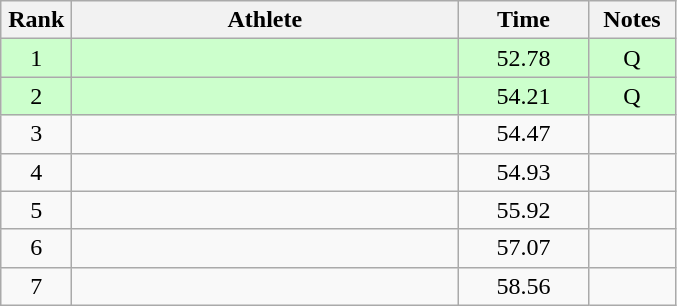<table class="wikitable" style="text-align:center">
<tr>
<th width=40>Rank</th>
<th width=250>Athlete</th>
<th width=80>Time</th>
<th width=50>Notes</th>
</tr>
<tr bgcolor=ccffcc>
<td>1</td>
<td align=left></td>
<td>52.78</td>
<td>Q</td>
</tr>
<tr bgcolor=ccffcc>
<td>2</td>
<td align=left></td>
<td>54.21</td>
<td>Q</td>
</tr>
<tr>
<td>3</td>
<td align=left></td>
<td>54.47</td>
<td></td>
</tr>
<tr>
<td>4</td>
<td align=left></td>
<td>54.93</td>
<td></td>
</tr>
<tr>
<td>5</td>
<td align=left></td>
<td>55.92</td>
<td></td>
</tr>
<tr>
<td>6</td>
<td align=left></td>
<td>57.07</td>
<td></td>
</tr>
<tr>
<td>7</td>
<td align=left></td>
<td>58.56</td>
<td></td>
</tr>
</table>
